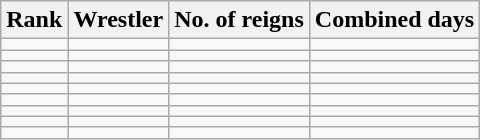<table class="wikitable sortable" style="text-align:center;">
<tr>
<th>Rank</th>
<th>Wrestler</th>
<th>No. of reigns</th>
<th>Combined days</th>
</tr>
<tr>
<td></td>
<td align="left"></td>
<td></td>
<td></td>
</tr>
<tr>
<td></td>
<td align="left"></td>
<td></td>
<td></td>
</tr>
<tr>
<td></td>
<td align="left"></td>
<td></td>
<td></td>
</tr>
<tr>
<td></td>
<td align="left"></td>
<td></td>
<td></td>
</tr>
<tr>
<td></td>
<td align="left"></td>
<td></td>
<td></td>
</tr>
<tr>
<td></td>
<td align="left"></td>
<td></td>
<td></td>
</tr>
<tr>
<td></td>
<td align="left"></td>
<td></td>
<td></td>
</tr>
<tr>
<td></td>
<td align="left"></td>
<td></td>
<td></td>
</tr>
<tr>
<td></td>
<td align="left"></td>
<td></td>
<td></td>
</tr>
</table>
